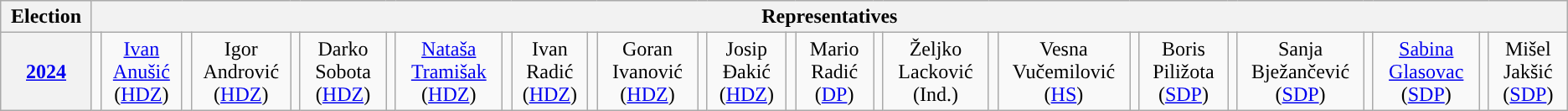<table class=wikitable style="text-align: center;">
<tr>
<th style="width: 65px;">Election</th>
<th colspan=28>Representatives</th>
</tr>
<tr>
<th><a href='#'>2024</a></th>
<td style="background:"></td>
<td><a href='#'>Ivan Anušić</a><br>(<a href='#'>HDZ</a>)</td>
<td style="background:"></td>
<td>Igor Andrović<br>(<a href='#'>HDZ</a>)</td>
<td style="background:"></td>
<td>Darko Sobota<br>(<a href='#'>HDZ</a>)</td>
<td style="background:"></td>
<td><a href='#'>Nataša Tramišak</a><br>(<a href='#'>HDZ</a>)</td>
<td style="background:"></td>
<td>Ivan Radić<br>(<a href='#'>HDZ</a>)</td>
<td style="background:"></td>
<td>Goran Ivanović<br>(<a href='#'>HDZ</a>)</td>
<td style="background:"></td>
<td>Josip Đakić<br>(<a href='#'>HDZ</a>)</td>
<td style="background:"></td>
<td>Mario Radić<br>(<a href='#'>DP</a>)</td>
<td style="background:"></td>
<td>Željko Lacković<br>(Ind.)</td>
<td style="background:"></td>
<td>Vesna Vučemilović<br>(<a href='#'>HS</a>)</td>
<td style="background:"></td>
<td>Boris Piližota<br>(<a href='#'>SDP</a>)</td>
<td style="background:"></td>
<td>Sanja Bježančević<br>(<a href='#'>SDP</a>)</td>
<td style="background:"></td>
<td><a href='#'>Sabina Glasovac</a><br>(<a href='#'>SDP</a>)</td>
<td style="background:"></td>
<td>Mišel Jakšić<br>(<a href='#'>SDP</a>)</td>
</tr>
</table>
